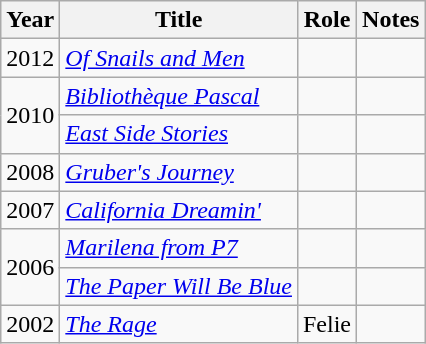<table class="wikitable sortable">
<tr>
<th>Year</th>
<th>Title</th>
<th>Role</th>
<th class="unsortable">Notes</th>
</tr>
<tr>
<td>2012</td>
<td><em><a href='#'>Of Snails and Men</a></em></td>
<td></td>
<td></td>
</tr>
<tr>
<td rowspan=2>2010</td>
<td><em><a href='#'>Bibliothèque Pascal</a></em></td>
<td></td>
<td></td>
</tr>
<tr>
<td><em><a href='#'>East Side Stories</a></em></td>
<td></td>
<td></td>
</tr>
<tr>
<td>2008</td>
<td><em><a href='#'>Gruber's Journey</a></em></td>
<td></td>
<td></td>
</tr>
<tr>
<td>2007</td>
<td><em><a href='#'>California Dreamin'</a></em></td>
<td></td>
<td></td>
</tr>
<tr>
<td rowspan=2>2006</td>
<td><em><a href='#'>Marilena from P7</a></em></td>
<td></td>
<td></td>
</tr>
<tr>
<td><em><a href='#'>The Paper Will Be Blue</a></em></td>
<td></td>
<td></td>
</tr>
<tr>
<td>2002</td>
<td><em><a href='#'>The Rage</a></em></td>
<td>Felie</td>
<td></td>
</tr>
</table>
